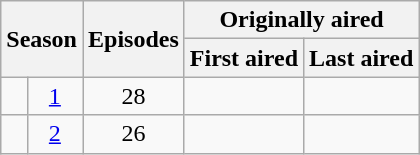<table class="wikitable plainrowheaders" style="text-align:center;">
<tr>
<th colspan="2" rowspan="2">Season</th>
<th rowspan="2">Episodes</th>
<th colspan="2">Originally aired</th>
</tr>
<tr>
<th>First aired</th>
<th>Last aired</th>
</tr>
<tr>
<td style=background:></td>
<td><a href='#'>1</a></td>
<td>28</td>
<td></td>
<td></td>
</tr>
<tr>
<td style=background:></td>
<td><a href='#'>2</a></td>
<td>26</td>
<td></td>
<td></td>
</tr>
</table>
